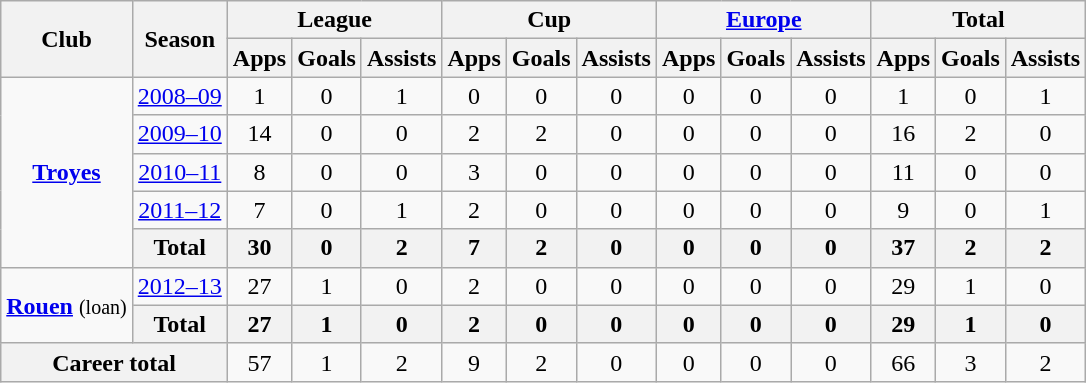<table class="wikitable" style="font-size:100%; text-align: center;">
<tr>
<th rowspan="2">Club</th>
<th rowspan="2">Season</th>
<th colspan="3">League</th>
<th colspan="3">Cup</th>
<th colspan="3"><a href='#'>Europe</a></th>
<th colspan="3">Total</th>
</tr>
<tr>
<th>Apps</th>
<th>Goals</th>
<th>Assists</th>
<th>Apps</th>
<th>Goals</th>
<th>Assists</th>
<th>Apps</th>
<th>Goals</th>
<th>Assists</th>
<th>Apps</th>
<th>Goals</th>
<th>Assists</th>
</tr>
<tr>
<td rowspan="5" valign="center"><strong><a href='#'>Troyes</a></strong></td>
<td><a href='#'>2008–09</a></td>
<td>1</td>
<td>0</td>
<td>1</td>
<td>0</td>
<td>0</td>
<td>0</td>
<td>0</td>
<td>0</td>
<td>0</td>
<td>1</td>
<td>0</td>
<td>1</td>
</tr>
<tr>
<td><a href='#'>2009–10</a></td>
<td>14</td>
<td>0</td>
<td>0</td>
<td>2</td>
<td>2</td>
<td>0</td>
<td>0</td>
<td>0</td>
<td>0</td>
<td>16</td>
<td>2</td>
<td>0</td>
</tr>
<tr>
<td><a href='#'>2010–11</a></td>
<td>8</td>
<td>0</td>
<td>0</td>
<td>3</td>
<td>0</td>
<td>0</td>
<td>0</td>
<td>0</td>
<td>0</td>
<td>11</td>
<td>0</td>
<td>0</td>
</tr>
<tr>
<td><a href='#'>2011–12</a></td>
<td>7</td>
<td>0</td>
<td>1</td>
<td>2</td>
<td>0</td>
<td>0</td>
<td>0</td>
<td>0</td>
<td>0</td>
<td>9</td>
<td>0</td>
<td>1</td>
</tr>
<tr>
<th colspan="1">Total</th>
<th>30</th>
<th>0</th>
<th>2</th>
<th>7</th>
<th>2</th>
<th>0</th>
<th>0</th>
<th>0</th>
<th>0</th>
<th>37</th>
<th>2</th>
<th>2</th>
</tr>
<tr>
<td rowspan="2" valign="center"><strong><a href='#'>Rouen</a></strong> <small>(loan)</small></td>
<td><a href='#'>2012–13</a></td>
<td>27</td>
<td>1</td>
<td>0</td>
<td>2</td>
<td>0</td>
<td>0</td>
<td>0</td>
<td>0</td>
<td>0</td>
<td>29</td>
<td>1</td>
<td>0</td>
</tr>
<tr>
<th colspan="1">Total</th>
<th>27</th>
<th>1</th>
<th>0</th>
<th>2</th>
<th>0</th>
<th>0</th>
<th>0</th>
<th>0</th>
<th>0</th>
<th>29</th>
<th>1</th>
<th>0</th>
</tr>
<tr>
<th colspan="2">Career total</th>
<td>57</td>
<td>1</td>
<td>2</td>
<td>9</td>
<td>2</td>
<td>0</td>
<td>0</td>
<td>0</td>
<td>0</td>
<td>66</td>
<td>3</td>
<td>2</td>
</tr>
</table>
